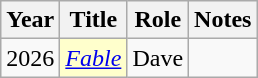<table class="wikitable sortable">
<tr>
<th>Year</th>
<th>Title</th>
<th>Role</th>
<th class="unsortable">Notes</th>
</tr>
<tr>
<td>2026</td>
<td style="background:#FFFFCC;"><em><a href='#'>Fable</a></em> </td>
<td>Dave</td>
<td></td>
</tr>
</table>
